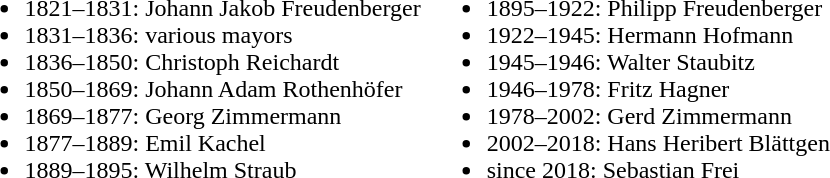<table>
<tr>
<td valign="top"><br><ul><li>1821–1831: Johann Jakob Freudenberger</li><li>1831–1836: various mayors</li><li>1836–1850: Christoph Reichardt</li><li>1850–1869: Johann Adam Rothenhöfer</li><li>1869–1877: Georg Zimmermann</li><li>1877–1889: Emil Kachel</li><li>1889–1895: Wilhelm Straub</li></ul></td>
<td valign="top"><br><ul><li>1895–1922: Philipp Freudenberger</li><li>1922–1945: Hermann Hofmann</li><li>1945–1946: Walter Staubitz</li><li>1946–1978: Fritz Hagner</li><li>1978–2002: Gerd Zimmermann</li><li>2002–2018: Hans Heribert Blättgen</li><li>since 2018: Sebastian Frei</li></ul></td>
</tr>
</table>
